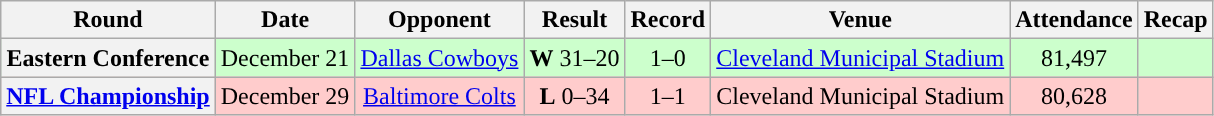<table class="wikitable" style="text-align:center">
<tr>
<th>Round</th>
<th>Date</th>
<th>Opponent</th>
<th>Result</th>
<th>Record</th>
<th>Venue</th>
<th>Attendance</th>
<th>Recap</th>
</tr>
<tr style="background:#cfc">
<th>Eastern Conference</th>
<td>December 21</td>
<td><a href='#'>Dallas Cowboys</a></td>
<td><strong>W</strong> 31–20</td>
<td>1–0</td>
<td><a href='#'>Cleveland Municipal Stadium</a></td>
<td>81,497</td>
<td></td>
</tr>
<tr style="background:#fcc">
<th><a href='#'>NFL Championship</a></th>
<td>December 29</td>
<td><a href='#'>Baltimore Colts</a></td>
<td><strong>L</strong> 0–34</td>
<td>1–1</td>
<td>Cleveland Municipal Stadium</td>
<td>80,628</td>
<td></td>
</tr>
</table>
